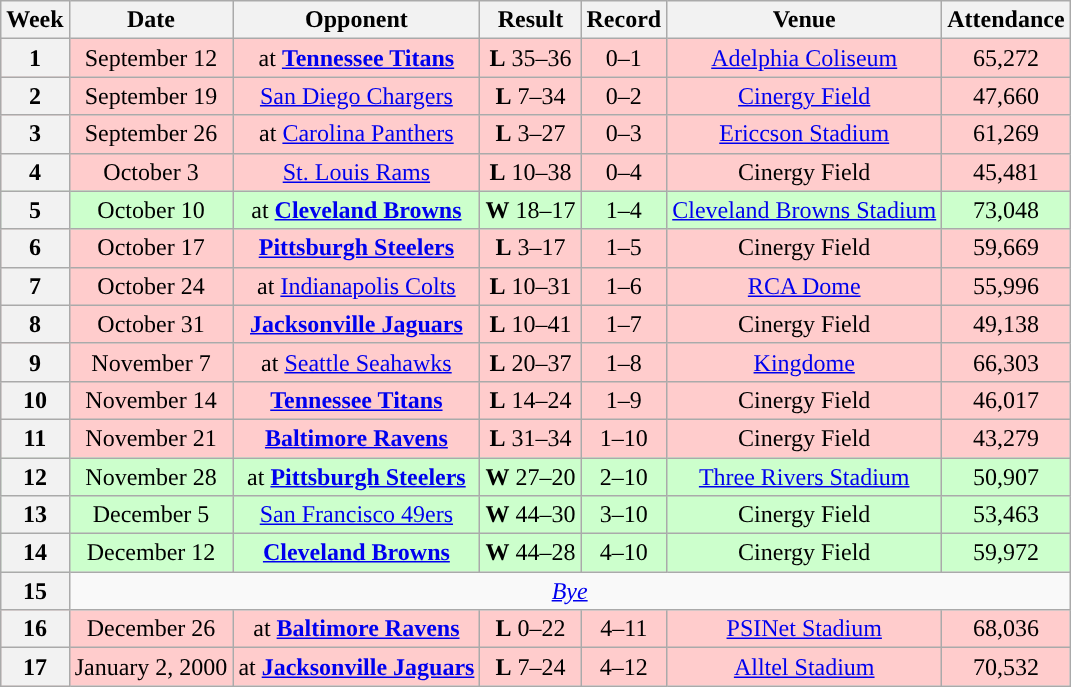<table class="wikitable" style="text-align:center">
<tr>
<th>Week</th>
<th>Date</th>
<th>Opponent</th>
<th>Result</th>
<th>Record</th>
<th>Venue</th>
<th>Attendance</th>
</tr>
<tr style="background:#fcc">
<th>1</th>
<td>September 12</td>
<td>at <strong><a href='#'>Tennessee Titans</a></strong></td>
<td><strong>L</strong> 35–36</td>
<td>0–1</td>
<td><a href='#'>Adelphia Coliseum</a></td>
<td>65,272</td>
</tr>
<tr style="background:#fcc">
<th>2</th>
<td>September 19</td>
<td><a href='#'>San Diego Chargers</a></td>
<td><strong>L</strong> 7–34</td>
<td>0–2</td>
<td><a href='#'>Cinergy Field</a></td>
<td>47,660</td>
</tr>
<tr style="background:#fcc">
<th>3</th>
<td>September 26</td>
<td>at <a href='#'>Carolina Panthers</a></td>
<td><strong>L</strong> 3–27</td>
<td>0–3</td>
<td><a href='#'>Ericcson Stadium</a></td>
<td>61,269</td>
</tr>
<tr style="background:#fcc">
<th>4</th>
<td>October 3</td>
<td><a href='#'>St. Louis Rams</a></td>
<td><strong>L</strong> 10–38</td>
<td>0–4</td>
<td>Cinergy Field</td>
<td>45,481</td>
</tr>
<tr style="background:#cfc">
<th>5</th>
<td>October 10</td>
<td>at <strong><a href='#'>Cleveland Browns</a></strong></td>
<td><strong>W</strong> 18–17</td>
<td>1–4</td>
<td><a href='#'>Cleveland Browns Stadium</a></td>
<td>73,048</td>
</tr>
<tr style="background:#fcc">
<th>6</th>
<td>October 17</td>
<td><strong><a href='#'>Pittsburgh Steelers</a></strong></td>
<td><strong>L</strong> 3–17</td>
<td>1–5</td>
<td>Cinergy Field</td>
<td>59,669</td>
</tr>
<tr style="background:#fcc">
<th>7</th>
<td>October 24</td>
<td>at <a href='#'>Indianapolis Colts</a></td>
<td><strong>L</strong> 10–31</td>
<td>1–6</td>
<td><a href='#'>RCA Dome</a></td>
<td>55,996</td>
</tr>
<tr style="background:#fcc">
<th>8</th>
<td>October 31</td>
<td><strong><a href='#'>Jacksonville Jaguars</a></strong></td>
<td><strong>L</strong> 10–41</td>
<td>1–7</td>
<td>Cinergy Field</td>
<td>49,138</td>
</tr>
<tr style="background:#fcc">
<th>9</th>
<td>November 7</td>
<td>at <a href='#'>Seattle Seahawks</a></td>
<td><strong>L</strong> 20–37</td>
<td>1–8</td>
<td><a href='#'>Kingdome</a></td>
<td>66,303</td>
</tr>
<tr style="background:#fcc">
<th>10</th>
<td>November 14</td>
<td><strong><a href='#'>Tennessee Titans</a></strong></td>
<td><strong>L</strong> 14–24</td>
<td>1–9</td>
<td>Cinergy Field</td>
<td>46,017</td>
</tr>
<tr style="background:#fcc">
<th>11</th>
<td>November 21</td>
<td><strong><a href='#'>Baltimore Ravens</a></strong></td>
<td><strong>L</strong> 31–34</td>
<td>1–10</td>
<td>Cinergy Field</td>
<td>43,279</td>
</tr>
<tr style="background:#cfc">
<th>12</th>
<td>November 28</td>
<td>at <strong><a href='#'>Pittsburgh Steelers</a></strong></td>
<td><strong>W</strong> 27–20</td>
<td>2–10</td>
<td><a href='#'>Three Rivers Stadium</a></td>
<td>50,907</td>
</tr>
<tr style="background:#cfc">
<th>13</th>
<td>December 5</td>
<td><a href='#'>San Francisco 49ers</a></td>
<td><strong>W</strong> 44–30</td>
<td>3–10</td>
<td>Cinergy Field</td>
<td>53,463</td>
</tr>
<tr style="background:#cfc">
<th>14</th>
<td>December 12</td>
<td><strong><a href='#'>Cleveland Browns</a></strong></td>
<td><strong>W</strong> 44–28</td>
<td>4–10</td>
<td>Cinergy Field</td>
<td>59,972</td>
</tr>
<tr>
<th>15</th>
<td colspan=6 align="center"><em><a href='#'>Bye</a></em></td>
</tr>
<tr style="background:#fcc">
<th>16</th>
<td>December 26</td>
<td>at <strong><a href='#'>Baltimore Ravens</a></strong></td>
<td><strong>L</strong> 0–22</td>
<td>4–11</td>
<td><a href='#'>PSINet Stadium</a></td>
<td>68,036</td>
</tr>
<tr style="background:#fcc">
<th>17</th>
<td>January 2, 2000</td>
<td>at <strong><a href='#'>Jacksonville Jaguars</a></strong></td>
<td><strong>L</strong> 7–24</td>
<td>4–12</td>
<td><a href='#'>Alltel Stadium</a></td>
<td>70,532</td>
</tr>
</table>
